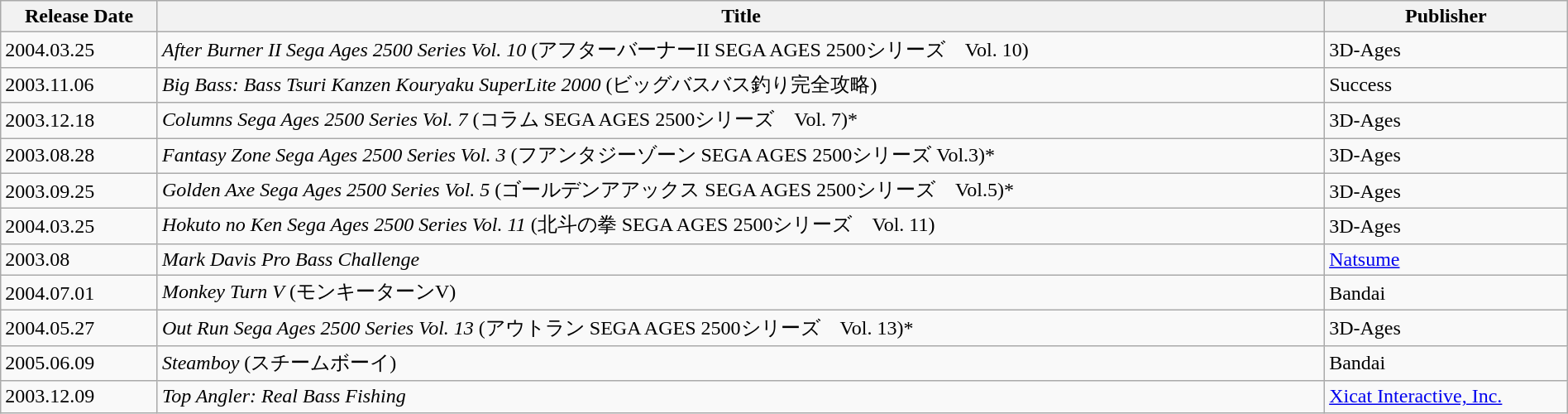<table class="wikitable" style="width:100%;">
<tr>
<th>Release Date</th>
<th>Title</th>
<th>Publisher</th>
</tr>
<tr>
<td>2004.03.25 </td>
<td><em>After Burner II Sega Ages 2500 Series Vol. 10</em> (アフターバーナーII SEGA AGES 2500シリーズ　Vol. 10)</td>
<td>3D-Ages</td>
</tr>
<tr>
<td>2003.11.06 </td>
<td><em>Big Bass: Bass Tsuri Kanzen Kouryaku SuperLite 2000</em> (ビッグバスバス釣り完全攻略)</td>
<td>Success</td>
</tr>
<tr>
<td>2003.12.18 </td>
<td><em>Columns Sega Ages 2500 Series Vol. 7</em> (コラム SEGA AGES 2500シリーズ　Vol. 7)*</td>
<td>3D-Ages</td>
</tr>
<tr>
<td>2003.08.28 </td>
<td><em>Fantasy Zone Sega Ages 2500 Series Vol. 3</em> (フアンタジーゾーン SEGA AGES 2500シリーズ Vol.3)*</td>
<td>3D-Ages</td>
</tr>
<tr>
<td>2003.09.25 </td>
<td><em>Golden Axe Sega Ages 2500 Series Vol. 5</em> (ゴールデンアアックス SEGA AGES 2500シリーズ　Vol.5)*</td>
<td>3D-Ages</td>
</tr>
<tr>
<td>2004.03.25 </td>
<td><em>Hokuto no Ken Sega Ages 2500 Series Vol. 11</em> (北斗の拳 SEGA AGES 2500シリーズ　Vol. 11)</td>
<td>3D-Ages</td>
</tr>
<tr>
<td>2003.08 </td>
<td><em>Mark Davis Pro Bass Challenge</em></td>
<td><a href='#'>Natsume</a></td>
</tr>
<tr>
<td>2004.07.01 </td>
<td><em>Monkey Turn V</em> (モンキーターンV)</td>
<td>Bandai</td>
</tr>
<tr>
<td>2004.05.27 </td>
<td><em>Out Run Sega Ages 2500 Series Vol. 13</em> (アウトラン SEGA AGES 2500シリーズ　Vol. 13)*</td>
<td>3D-Ages</td>
</tr>
<tr>
<td>2005.06.09 </td>
<td><em>Steamboy</em> (スチームボーイ)</td>
<td>Bandai</td>
</tr>
<tr>
<td>2003.12.09 </td>
<td><em>Top Angler: Real Bass Fishing</em></td>
<td><a href='#'>Xicat Interactive, Inc.</a></td>
</tr>
</table>
